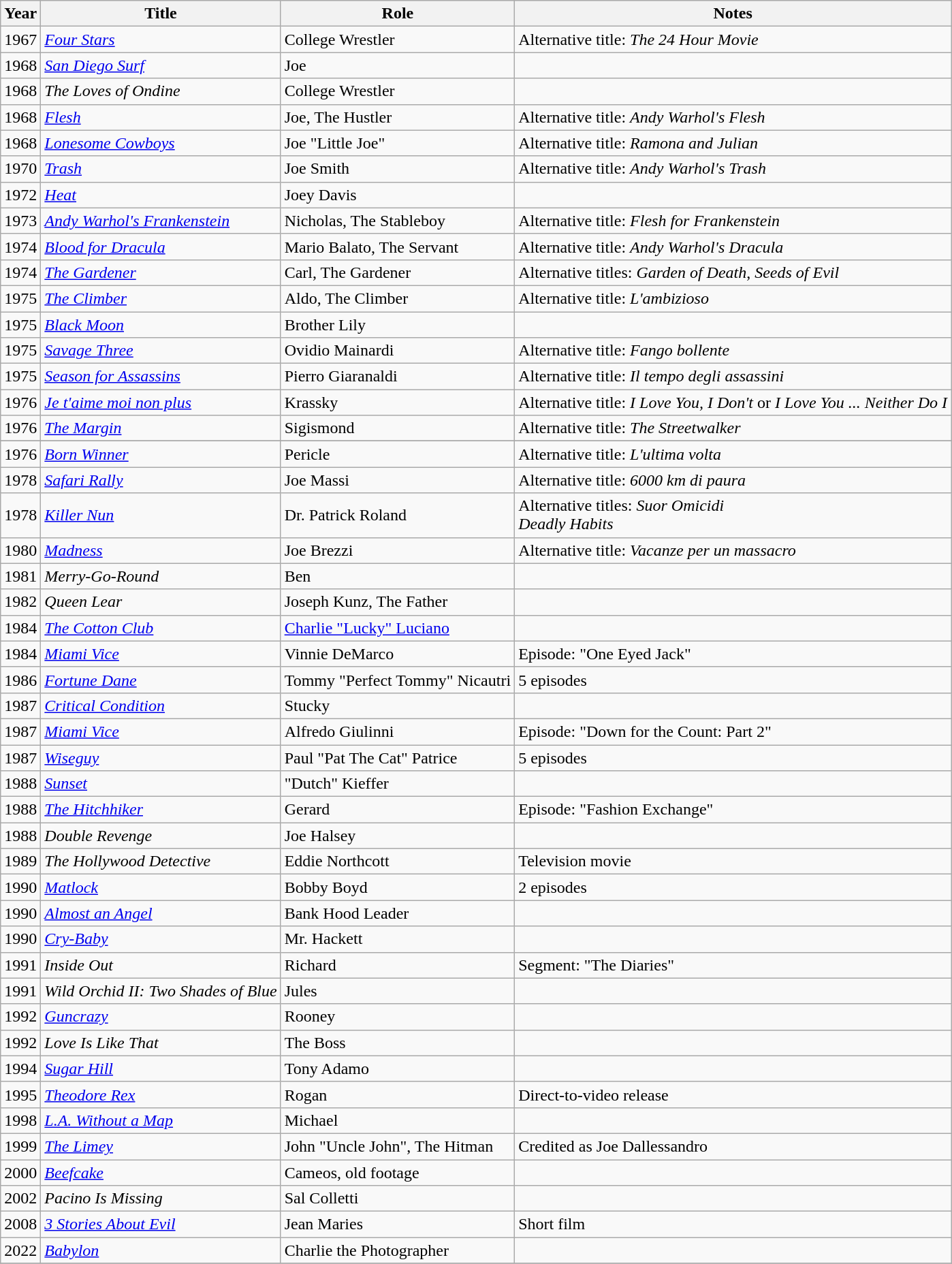<table class="wikitable sortable">
<tr>
<th>Year</th>
<th>Title</th>
<th>Role</th>
<th class="unsortable">Notes</th>
</tr>
<tr>
<td>1967</td>
<td><em><a href='#'>Four Stars</a></em></td>
<td>College Wrestler</td>
<td>Alternative title: <em>The 24 Hour Movie</em></td>
</tr>
<tr>
<td>1968</td>
<td><em><a href='#'>San Diego Surf</a></em></td>
<td>Joe</td>
<td></td>
</tr>
<tr>
<td>1968</td>
<td><em>The Loves of Ondine</em></td>
<td>College Wrestler</td>
<td></td>
</tr>
<tr>
<td>1968</td>
<td><em><a href='#'>Flesh</a></em></td>
<td>Joe, The Hustler</td>
<td>Alternative title: <em>Andy Warhol's Flesh</em></td>
</tr>
<tr>
<td>1968</td>
<td><em><a href='#'>Lonesome Cowboys</a></em></td>
<td>Joe "Little Joe"</td>
<td>Alternative title: <em>Ramona and Julian</em></td>
</tr>
<tr>
<td>1970</td>
<td><em><a href='#'>Trash</a></em></td>
<td>Joe Smith</td>
<td>Alternative title: <em>Andy Warhol's Trash</em></td>
</tr>
<tr>
<td>1972</td>
<td><em><a href='#'>Heat</a></em></td>
<td>Joey Davis</td>
<td></td>
</tr>
<tr>
<td>1973</td>
<td><em><a href='#'>Andy Warhol's Frankenstein</a></em></td>
<td>Nicholas, The Stableboy</td>
<td>Alternative title: <em>Flesh for Frankenstein</em></td>
</tr>
<tr>
<td>1974</td>
<td><em><a href='#'>Blood for Dracula</a></em></td>
<td>Mario Balato, The Servant</td>
<td>Alternative title: <em>Andy Warhol's Dracula </em></td>
</tr>
<tr>
<td>1974</td>
<td><em><a href='#'>The Gardener</a></em></td>
<td>Carl, The Gardener</td>
<td>Alternative titles: <em>Garden of Death</em>, <em>Seeds of Evil</em></td>
</tr>
<tr>
<td>1975</td>
<td><em><a href='#'>The Climber</a></em></td>
<td>Aldo, The Climber</td>
<td>Alternative title: <em>L'ambizioso</em></td>
</tr>
<tr>
<td>1975</td>
<td><em><a href='#'>Black Moon</a></em></td>
<td>Brother Lily</td>
<td></td>
</tr>
<tr>
<td>1975</td>
<td><em><a href='#'>Savage Three</a></em></td>
<td>Ovidio Mainardi</td>
<td>Alternative title: <em>Fango bollente</em></td>
</tr>
<tr>
<td>1975</td>
<td><em><a href='#'>Season for Assassins</a></em></td>
<td>Pierro Giaranaldi</td>
<td>Alternative title: <em>Il tempo degli assassini</em></td>
</tr>
<tr>
<td>1976</td>
<td><em><a href='#'>Je t'aime moi non plus</a></em></td>
<td>Krassky</td>
<td>Alternative title: <em>I Love You, I Don't</em> or <em>I Love You ... Neither Do I</em></td>
</tr>
<tr>
<td>1976</td>
<td><em><a href='#'>The Margin</a></em></td>
<td>Sigismond</td>
<td>Alternative title: <em>The Streetwalker</em></td>
</tr>
<tr>
</tr>
<tr>
<td>1976</td>
<td><em><a href='#'>Born Winner</a></em></td>
<td>Pericle</td>
<td>Alternative title: <em>L'ultima volta</em></td>
</tr>
<tr>
<td>1978</td>
<td><em><a href='#'>Safari Rally</a></em></td>
<td>Joe Massi</td>
<td>Alternative title: <em>6000 km di paura</em></td>
</tr>
<tr>
<td>1978</td>
<td><em><a href='#'>Killer Nun</a></em></td>
<td>Dr. Patrick Roland</td>
<td>Alternative titles: <em>Suor Omicidi</em><br><em>Deadly Habits</em></td>
</tr>
<tr>
<td>1980</td>
<td><em><a href='#'>Madness</a></em></td>
<td>Joe Brezzi</td>
<td>Alternative title: <em>Vacanze per un massacro</em></td>
</tr>
<tr>
<td>1981</td>
<td><em>Merry-Go-Round</em></td>
<td>Ben</td>
<td></td>
</tr>
<tr>
<td>1982</td>
<td><em>Queen Lear</em></td>
<td>Joseph Kunz, The Father</td>
<td></td>
</tr>
<tr>
<td>1984</td>
<td><em><a href='#'>The Cotton Club</a></em></td>
<td><a href='#'>Charlie "Lucky" Luciano</a></td>
<td></td>
</tr>
<tr>
<td>1984</td>
<td><em><a href='#'>Miami Vice</a></em></td>
<td>Vinnie DeMarco</td>
<td>Episode: "One Eyed Jack"</td>
</tr>
<tr>
<td>1986</td>
<td><em><a href='#'>Fortune Dane</a></em></td>
<td>Tommy "Perfect Tommy" Nicautri</td>
<td>5 episodes</td>
</tr>
<tr>
<td>1987</td>
<td><em><a href='#'>Critical Condition</a></em></td>
<td>Stucky</td>
<td></td>
</tr>
<tr>
<td>1987</td>
<td><em><a href='#'>Miami Vice</a></em></td>
<td>Alfredo Giulinni</td>
<td>Episode: "Down for the Count: Part 2"</td>
</tr>
<tr>
<td>1987</td>
<td><em><a href='#'>Wiseguy</a></em></td>
<td>Paul "Pat The Cat" Patrice</td>
<td>5 episodes</td>
</tr>
<tr>
<td>1988</td>
<td><em><a href='#'>Sunset</a></em></td>
<td>"Dutch" Kieffer</td>
<td></td>
</tr>
<tr>
<td>1988</td>
<td><em><a href='#'>The Hitchhiker</a></em></td>
<td>Gerard</td>
<td>Episode: "Fashion Exchange"</td>
</tr>
<tr>
<td>1988</td>
<td><em>Double Revenge</em></td>
<td>Joe Halsey</td>
<td></td>
</tr>
<tr>
<td>1989</td>
<td><em>The Hollywood Detective</em></td>
<td>Eddie Northcott</td>
<td>Television movie</td>
</tr>
<tr>
<td>1990</td>
<td><em><a href='#'>Matlock</a></em></td>
<td>Bobby Boyd</td>
<td>2 episodes</td>
</tr>
<tr>
<td>1990</td>
<td><em><a href='#'>Almost an Angel</a></em></td>
<td>Bank Hood Leader</td>
<td></td>
</tr>
<tr>
<td>1990</td>
<td><em><a href='#'>Cry-Baby</a></em></td>
<td>Mr. Hackett</td>
<td></td>
</tr>
<tr>
<td>1991</td>
<td><em>Inside Out</em></td>
<td>Richard</td>
<td>Segment: "The Diaries"</td>
</tr>
<tr>
<td>1991</td>
<td><em>Wild Orchid II: Two Shades of Blue</em></td>
<td>Jules</td>
<td></td>
</tr>
<tr>
<td>1992</td>
<td><em><a href='#'>Guncrazy</a></em></td>
<td>Rooney</td>
<td></td>
</tr>
<tr>
<td>1992</td>
<td><em>Love Is Like That</em></td>
<td>The Boss</td>
<td></td>
</tr>
<tr>
<td>1994</td>
<td><em><a href='#'>Sugar Hill</a></em></td>
<td>Tony Adamo</td>
<td></td>
</tr>
<tr>
<td>1995</td>
<td><em><a href='#'>Theodore Rex</a></em></td>
<td>Rogan</td>
<td>Direct-to-video release</td>
</tr>
<tr>
<td>1998</td>
<td><em><a href='#'>L.A. Without a Map</a></em></td>
<td>Michael</td>
<td></td>
</tr>
<tr>
<td>1999</td>
<td><em><a href='#'>The Limey</a></em></td>
<td>John "Uncle John", The Hitman</td>
<td>Credited as Joe Dallessandro</td>
</tr>
<tr>
<td>2000</td>
<td><em><a href='#'>Beefcake</a></em></td>
<td>Cameos, old footage</td>
<td></td>
</tr>
<tr>
<td>2002</td>
<td><em>Pacino Is Missing</em></td>
<td>Sal Colletti</td>
<td></td>
</tr>
<tr>
<td>2008</td>
<td><em><a href='#'>3 Stories About Evil</a></em></td>
<td>Jean Maries</td>
<td>Short film</td>
</tr>
<tr>
<td>2022</td>
<td><em><a href='#'>Babylon</a></em></td>
<td>Charlie the Photographer</td>
<td></td>
</tr>
<tr>
</tr>
</table>
